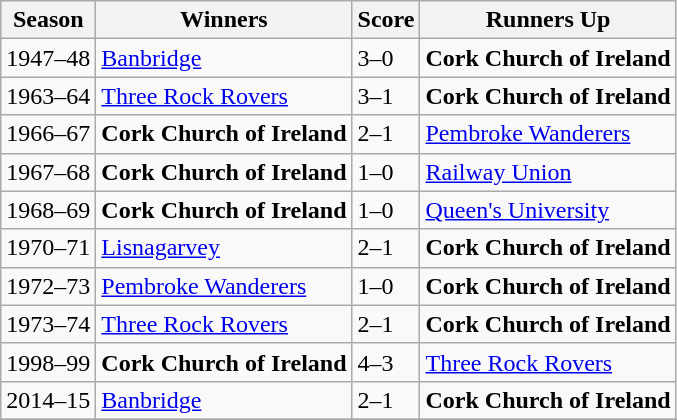<table class="wikitable collapsible">
<tr>
<th>Season</th>
<th>Winners</th>
<th>Score</th>
<th>Runners Up</th>
</tr>
<tr>
<td>1947–48</td>
<td><a href='#'>Banbridge</a></td>
<td>3–0</td>
<td><strong>Cork Church of Ireland</strong></td>
</tr>
<tr>
<td>1963–64</td>
<td><a href='#'>Three Rock Rovers</a></td>
<td>3–1</td>
<td><strong>Cork Church of Ireland</strong></td>
</tr>
<tr>
<td>1966–67</td>
<td><strong>Cork Church of Ireland</strong> </td>
<td>2–1</td>
<td><a href='#'>Pembroke Wanderers</a></td>
</tr>
<tr>
<td>1967–68</td>
<td><strong>Cork Church of Ireland</strong> </td>
<td>1–0</td>
<td><a href='#'>Railway Union</a></td>
</tr>
<tr>
<td>1968–69</td>
<td><strong>Cork Church of Ireland</strong> </td>
<td>1–0</td>
<td><a href='#'>Queen's University</a></td>
</tr>
<tr>
<td>1970–71</td>
<td><a href='#'>Lisnagarvey</a></td>
<td>2–1 </td>
<td><strong>Cork Church of Ireland</strong></td>
</tr>
<tr>
<td>1972–73</td>
<td><a href='#'>Pembroke Wanderers</a></td>
<td>1–0</td>
<td><strong>Cork Church of Ireland</strong></td>
</tr>
<tr>
<td>1973–74</td>
<td><a href='#'>Three Rock Rovers</a></td>
<td>2–1</td>
<td><strong>Cork Church of Ireland</strong></td>
</tr>
<tr>
<td>1998–99</td>
<td><strong>Cork Church of Ireland</strong></td>
<td>4–3</td>
<td><a href='#'>Three Rock Rovers</a></td>
</tr>
<tr>
<td>2014–15</td>
<td><a href='#'>Banbridge</a></td>
<td>2–1 </td>
<td><strong>Cork Church of Ireland</strong></td>
</tr>
<tr>
</tr>
</table>
